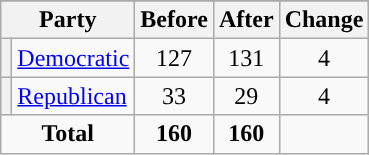<table class="wikitable" style="text-align:center;">
<tr>
</tr>
<tr>
<th colspan=2>Party</th>
<th>Before</th>
<th>After</th>
<th>Change</th>
</tr>
<tr>
<th style="background-color:"></th>
<td style="text-align:left;"><a href='#'>Democratic</a></td>
<td>127</td>
<td>131</td>
<td> 4</td>
</tr>
<tr>
<th style="background-color:"></th>
<td style="text-align:left;"><a href='#'>Republican</a></td>
<td>33</td>
<td>29</td>
<td> 4</td>
</tr>
<tr>
<td colspan=2><strong>Total</strong></td>
<td><strong>160</strong></td>
<td><strong>160</strong></td>
<td></td>
</tr>
</table>
